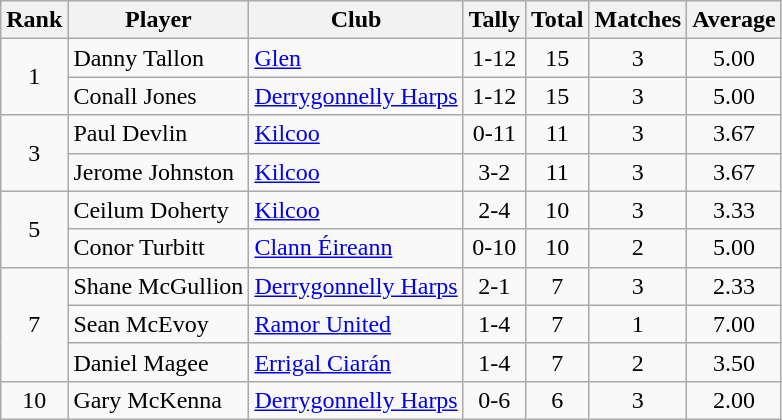<table class="wikitable">
<tr>
<th>Rank</th>
<th>Player</th>
<th>Club</th>
<th>Tally</th>
<th>Total</th>
<th>Matches</th>
<th>Average</th>
</tr>
<tr>
<td rowspan="2" style="text-align:center;">1</td>
<td>Danny Tallon</td>
<td><a href='#'>Glen</a></td>
<td align=center>1-12</td>
<td align=center>15</td>
<td align=center>3</td>
<td align=center>5.00</td>
</tr>
<tr>
<td>Conall Jones</td>
<td><a href='#'>Derrygonnelly Harps</a></td>
<td align=center>1-12</td>
<td align=center>15</td>
<td align=center>3</td>
<td align=center>5.00</td>
</tr>
<tr>
<td rowspan="2" style="text-align:center;">3</td>
<td>Paul Devlin</td>
<td><a href='#'>Kilcoo</a></td>
<td align=center>0-11</td>
<td align=center>11</td>
<td align=center>3</td>
<td align=center>3.67</td>
</tr>
<tr>
<td>Jerome Johnston</td>
<td><a href='#'>Kilcoo</a></td>
<td align=center>3-2</td>
<td align=center>11</td>
<td align=center>3</td>
<td align=center>3.67</td>
</tr>
<tr>
<td rowspan="2" style="text-align:center;">5</td>
<td>Ceilum Doherty</td>
<td><a href='#'>Kilcoo</a></td>
<td align=center>2-4</td>
<td align=center>10</td>
<td align=center>3</td>
<td align=center>3.33</td>
</tr>
<tr>
<td>Conor Turbitt</td>
<td><a href='#'>Clann Éireann</a></td>
<td align=center>0-10</td>
<td align=center>10</td>
<td align=center>2</td>
<td align=center>5.00</td>
</tr>
<tr>
<td rowspan="3" style="text-align:center;">7</td>
<td>Shane McGullion</td>
<td><a href='#'>Derrygonnelly Harps</a></td>
<td align=center>2-1</td>
<td align=center>7</td>
<td align=center>3</td>
<td align=center>2.33</td>
</tr>
<tr>
<td>Sean McEvoy</td>
<td><a href='#'>Ramor United</a></td>
<td align=center>1-4</td>
<td align=center>7</td>
<td align=center>1</td>
<td align=center>7.00</td>
</tr>
<tr>
<td>Daniel Magee</td>
<td><a href='#'>Errigal Ciarán</a></td>
<td align=center>1-4</td>
<td align=center>7</td>
<td align=center>2</td>
<td align=center>3.50</td>
</tr>
<tr>
<td rowspan="1" style="text-align:center;">10</td>
<td>Gary McKenna</td>
<td><a href='#'>Derrygonnelly Harps</a></td>
<td align=center>0-6</td>
<td align=center>6</td>
<td align=center>3</td>
<td align=center>2.00</td>
</tr>
</table>
